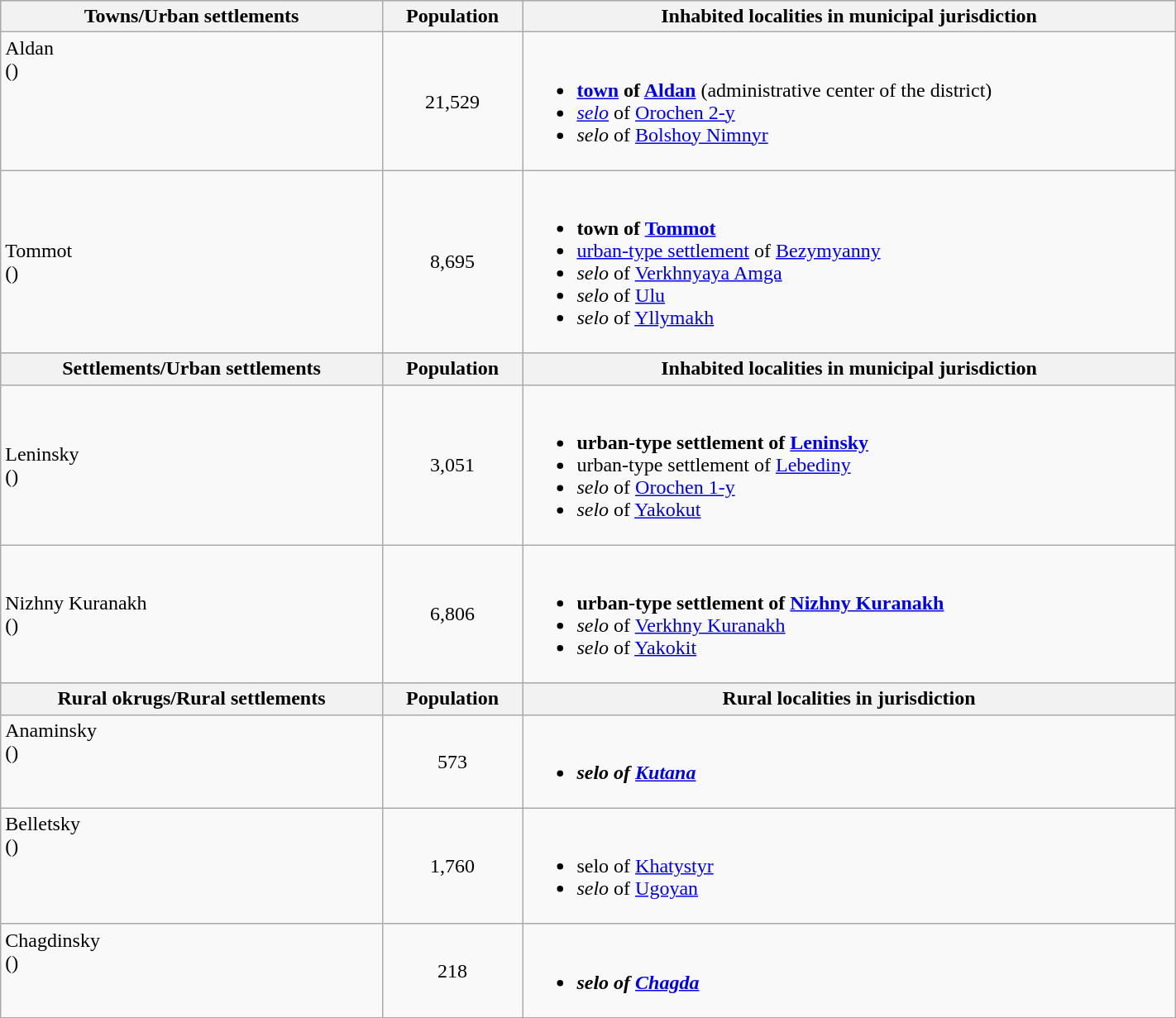<table class="wikitable" style="width:75%">
<tr bgcolor="#CCCCFF" align="left">
<th>Towns/Urban settlements</th>
<th>Population</th>
<th>Inhabited localities in municipal jurisdiction</th>
</tr>
<tr>
<td valign="top">Aldan<br>()</td>
<td align="center">21,529</td>
<td><br><ul><li><strong><a href='#'>town</a> of <a href='#'>Aldan</a></strong> (administrative center of the district)</li><li><em><a href='#'>selo</a></em> of <a href='#'>Orochen 2-y</a></li><li><em>selo</em> of <a href='#'>Bolshoy Nimnyr</a></li></ul></td>
</tr>
<tr>
<td valign="center">Tommot<br>()</td>
<td align="center">8,695</td>
<td><br><ul><li><strong>town of <a href='#'>Tommot</a></strong></li><li><a href='#'>urban-type settlement</a> of <a href='#'>Bezymyanny</a><br></li><li><em>selo</em> of <a href='#'>Verkhnyaya Amga</a></li><li><em>selo</em> of <a href='#'>Ulu</a></li><li><em>selo</em> of <a href='#'>Yllymakh</a></li></ul></td>
</tr>
<tr bgcolor="#CCCCFF" align="left">
<th>Settlements/Urban settlements</th>
<th>Population</th>
<th>Inhabited localities in municipal jurisdiction</th>
</tr>
<tr>
<td valign="center">Leninsky<br>()</td>
<td align="center">3,051</td>
<td><br><ul><li><strong>urban-type settlement of <a href='#'>Leninsky</a></strong></li><li>urban-type settlement of <a href='#'>Lebediny</a><br></li><li><em>selo</em> of <a href='#'>Orochen 1-y</a><br></li><li><em>selo</em> of <a href='#'>Yakokut</a></li></ul></td>
</tr>
<tr>
<td valign="center">Nizhny Kuranakh<br>()</td>
<td align="center">6,806</td>
<td><br><ul><li><strong>urban-type settlement of <a href='#'>Nizhny Kuranakh</a></strong></li><li><em>selo</em> of <a href='#'>Verkhny Kuranakh</a></li><li><em>selo</em> of <a href='#'>Yakokit</a></li></ul></td>
</tr>
<tr bgcolor="#CCCCFF" align="left">
<th>Rural okrugs/Rural settlements</th>
<th>Population</th>
<th>Rural localities in jurisdiction</th>
</tr>
<tr>
<td valign="top">Anaminsky<br>()</td>
<td align="center">573</td>
<td><br><ul><li><strong><em>selo<em> of <a href='#'>Kutana</a><strong></li></ul></td>
</tr>
<tr>
<td valign="top">Belletsky<br>()</td>
<td align="center">1,760</td>
<td><br><ul><li></em></strong>selo</em> of <a href='#'>Khatystyr</a></strong></li><li><em>selo</em> of <a href='#'>Ugoyan</a></li></ul></td>
</tr>
<tr>
<td valign="top">Chagdinsky<br>()</td>
<td align="center">218</td>
<td><br><ul><li><strong><em>selo<em> of <a href='#'>Chagda</a><strong></li></ul></td>
</tr>
</table>
